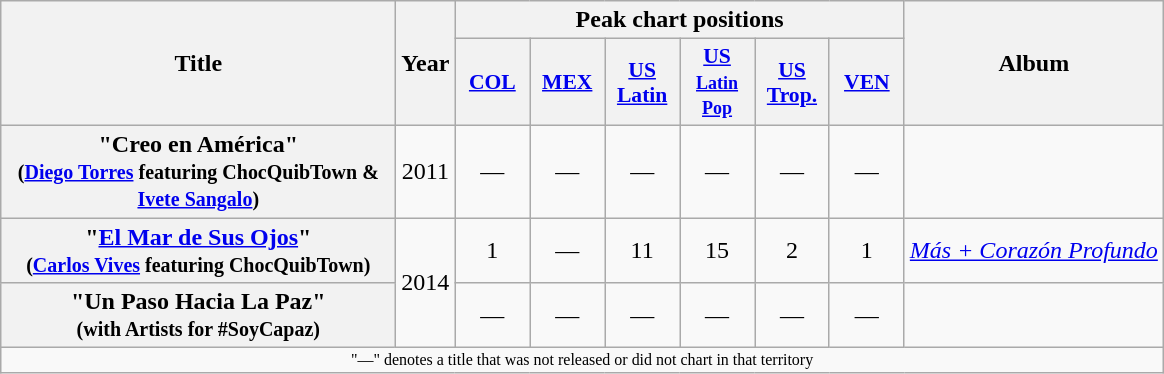<table class="wikitable plainrowheaders" style="text-align:center;">
<tr>
<th scope="col" rowspan="2" style="width:16em;">Title</th>
<th scope="col" rowspan="2">Year</th>
<th scope="col" colspan="6">Peak chart positions</th>
<th scope="col" rowspan="2">Album</th>
</tr>
<tr>
<th scope="col" style="width:3em;font-size:90%;"><a href='#'>COL</a><br></th>
<th scope="col" style="width:3em;font-size:90%;"><a href='#'>MEX</a><br></th>
<th scope="col" style="width:3em;font-size:90%;"><a href='#'>US <br>Latin</a><br></th>
<th scope="col" style="width:3em;font-size:90%;"><a href='#'>US <br> <small>Latin<br>Pop</small></a><br></th>
<th scope="col" style="width:3em;font-size:90%;"><a href='#'>US <br>Trop.</a><br></th>
<th scope="col" style="width:3em;font-size:90%;"><a href='#'>VEN</a><br></th>
</tr>
<tr>
<th scope="row">"Creo en América" <br> <small>(<a href='#'>Diego Torres</a> featuring ChocQuibTown & <a href='#'>Ivete Sangalo</a>)</small></th>
<td>2011</td>
<td align="center">—</td>
<td align="center">—</td>
<td align="center">—</td>
<td align="center">—</td>
<td align="center">—</td>
<td align="center">—</td>
<td></td>
</tr>
<tr>
<th scope="row">"<a href='#'>El Mar de Sus Ojos</a>" <br> <small>(<a href='#'>Carlos Vives</a> featuring ChocQuibTown)</small></th>
<td align="center" rowspan="2">2014</td>
<td align="center">1</td>
<td align="center">—</td>
<td align="center">11</td>
<td align="center">15</td>
<td align="center">2</td>
<td align="center">1</td>
<td><em><a href='#'>Más + Corazón Profundo</a></em></td>
</tr>
<tr>
<th scope="row">"Un Paso Hacia La Paz" <br> <small>(with Artists for #SoyCapaz)</small></th>
<td align="center">—</td>
<td align="center">—</td>
<td align="center">—</td>
<td align="center">—</td>
<td align="center">—</td>
<td align="center">—</td>
<td></td>
</tr>
<tr>
<td colspan="14" style="text-align:center; font-size:8pt;">"—" denotes a title that was not released or did not chart in that territory</td>
</tr>
</table>
